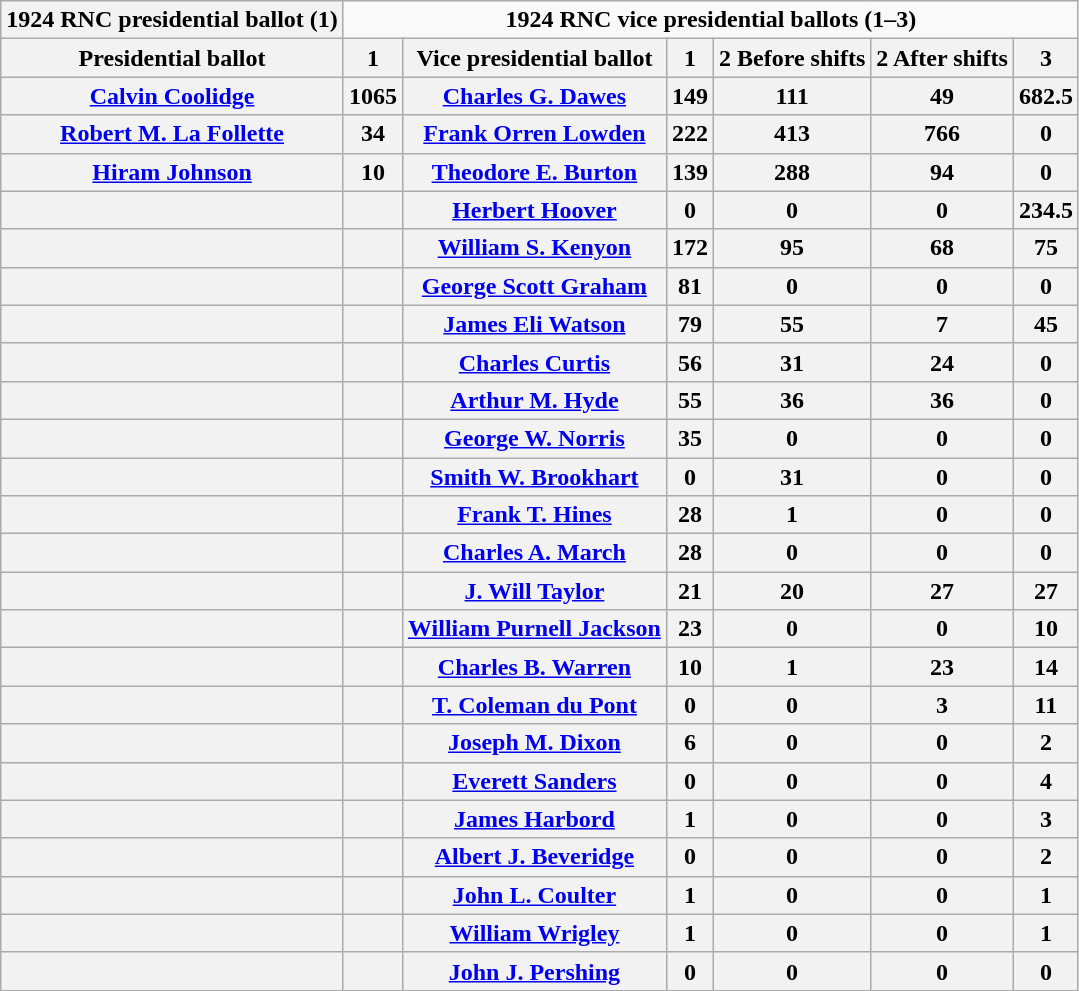<table class="wikitable collapsible collapsed">
<tr>
<th>1924 RNC presidential ballot (1)</th>
<td style="text-align:center" colspan="8"><strong>1924 RNC vice presidential ballots (1–3)</strong></td>
</tr>
<tr>
<th>Presidential ballot</th>
<th>1</th>
<th>Vice presidential ballot</th>
<th>1</th>
<th>2 Before shifts</th>
<th>2 After shifts</th>
<th>3</th>
</tr>
<tr>
<th><a href='#'>Calvin Coolidge</a></th>
<th>1065</th>
<th><a href='#'>Charles G. Dawes</a></th>
<th>149</th>
<th>111</th>
<th>49</th>
<th>682.5</th>
</tr>
<tr>
<th><a href='#'>Robert M. La Follette</a></th>
<th>34</th>
<th><a href='#'>Frank Orren Lowden</a></th>
<th>222</th>
<th>413</th>
<th>766</th>
<th>0</th>
</tr>
<tr>
<th><a href='#'>Hiram Johnson</a></th>
<th>10</th>
<th><a href='#'>Theodore E. Burton</a></th>
<th>139</th>
<th>288</th>
<th>94</th>
<th>0</th>
</tr>
<tr>
<th></th>
<th></th>
<th><a href='#'>Herbert Hoover</a></th>
<th>0</th>
<th>0</th>
<th>0</th>
<th>234.5</th>
</tr>
<tr>
<th></th>
<th></th>
<th><a href='#'>William S. Kenyon</a></th>
<th>172</th>
<th>95</th>
<th>68</th>
<th>75</th>
</tr>
<tr>
<th></th>
<th></th>
<th><a href='#'>George Scott Graham</a></th>
<th>81</th>
<th>0</th>
<th>0</th>
<th>0</th>
</tr>
<tr>
<th></th>
<th></th>
<th><a href='#'>James Eli Watson</a></th>
<th>79</th>
<th>55</th>
<th>7</th>
<th>45</th>
</tr>
<tr>
<th></th>
<th></th>
<th><a href='#'>Charles Curtis</a></th>
<th>56</th>
<th>31</th>
<th>24</th>
<th>0</th>
</tr>
<tr>
<th></th>
<th></th>
<th><a href='#'>Arthur M. Hyde</a></th>
<th>55</th>
<th>36</th>
<th>36</th>
<th>0</th>
</tr>
<tr>
<th></th>
<th></th>
<th><a href='#'>George W. Norris</a></th>
<th>35</th>
<th>0</th>
<th>0</th>
<th>0</th>
</tr>
<tr>
<th></th>
<th></th>
<th><a href='#'>Smith W. Brookhart</a></th>
<th>0</th>
<th>31</th>
<th>0</th>
<th>0</th>
</tr>
<tr>
<th></th>
<th></th>
<th><a href='#'>Frank T. Hines</a></th>
<th>28</th>
<th>1</th>
<th>0</th>
<th>0</th>
</tr>
<tr>
<th></th>
<th></th>
<th><a href='#'>Charles A. March</a></th>
<th>28</th>
<th>0</th>
<th>0</th>
<th>0</th>
</tr>
<tr>
<th></th>
<th></th>
<th><a href='#'>J. Will Taylor</a></th>
<th>21</th>
<th>20</th>
<th>27</th>
<th>27</th>
</tr>
<tr>
<th></th>
<th></th>
<th><a href='#'>William Purnell Jackson</a></th>
<th>23</th>
<th>0</th>
<th>0</th>
<th>10</th>
</tr>
<tr>
<th></th>
<th></th>
<th><a href='#'>Charles B. Warren</a></th>
<th>10</th>
<th>1</th>
<th>23</th>
<th>14</th>
</tr>
<tr>
<th></th>
<th></th>
<th><a href='#'>T. Coleman du Pont</a></th>
<th>0</th>
<th>0</th>
<th>3</th>
<th>11</th>
</tr>
<tr>
<th></th>
<th></th>
<th><a href='#'>Joseph M. Dixon</a></th>
<th>6</th>
<th>0</th>
<th>0</th>
<th>2</th>
</tr>
<tr>
<th></th>
<th></th>
<th><a href='#'>Everett Sanders</a></th>
<th>0</th>
<th>0</th>
<th>0</th>
<th>4</th>
</tr>
<tr>
<th></th>
<th></th>
<th><a href='#'>James Harbord</a></th>
<th>1</th>
<th>0</th>
<th>0</th>
<th>3</th>
</tr>
<tr>
<th></th>
<th></th>
<th><a href='#'>Albert J. Beveridge</a></th>
<th>0</th>
<th>0</th>
<th>0</th>
<th>2</th>
</tr>
<tr>
<th></th>
<th></th>
<th><a href='#'>John L. Coulter</a></th>
<th>1</th>
<th>0</th>
<th>0</th>
<th>1</th>
</tr>
<tr>
<th></th>
<th></th>
<th><a href='#'>William Wrigley</a></th>
<th>1</th>
<th>0</th>
<th>0</th>
<th>1</th>
</tr>
<tr>
<th></th>
<th></th>
<th><a href='#'>John J. Pershing</a></th>
<th>0</th>
<th>0</th>
<th>0</th>
<th>0</th>
</tr>
</table>
